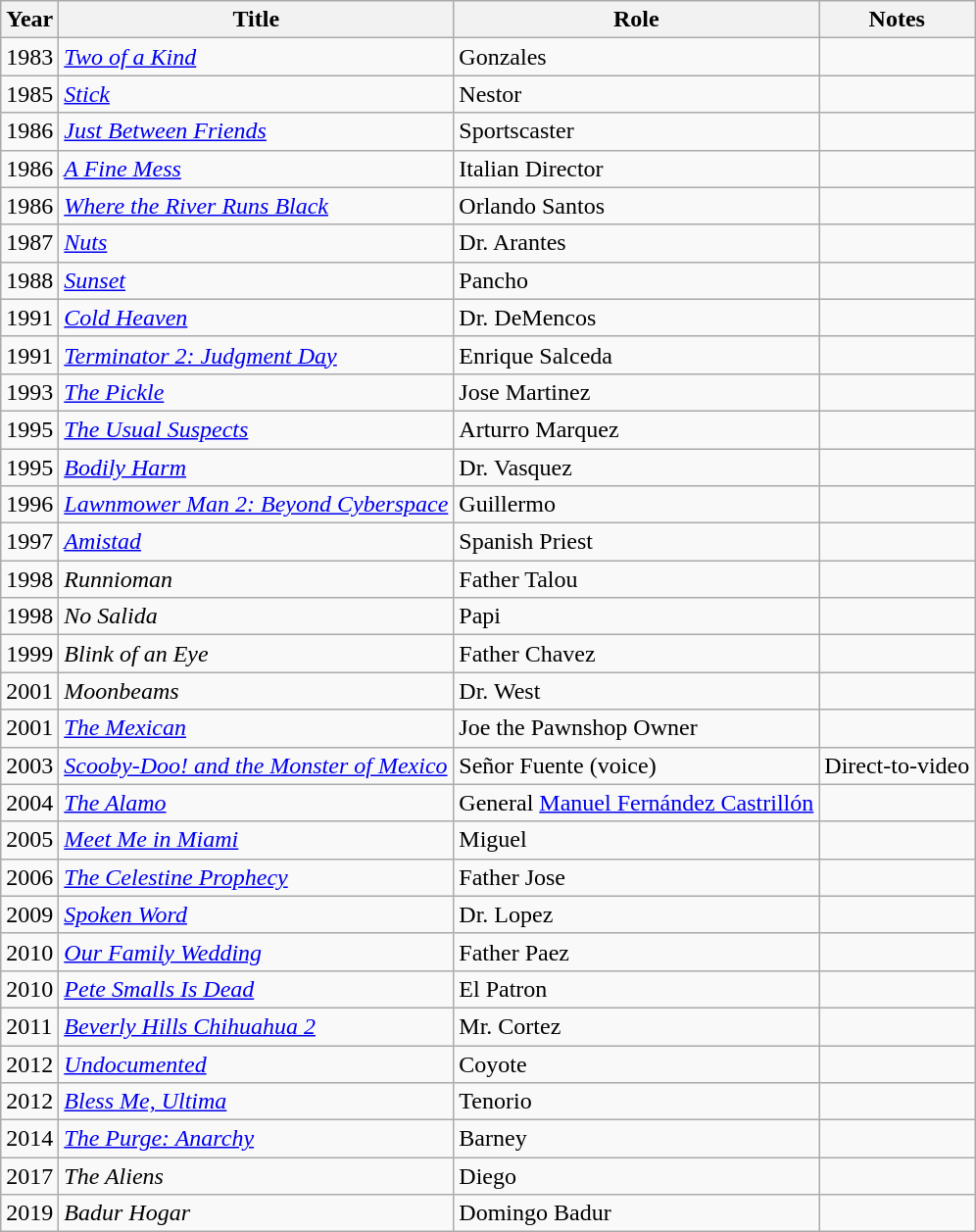<table class="wikitable sortable">
<tr>
<th>Year</th>
<th>Title</th>
<th>Role</th>
<th class="unsortable">Notes</th>
</tr>
<tr>
<td>1983</td>
<td><em><a href='#'>Two of a Kind</a></em></td>
<td>Gonzales</td>
<td></td>
</tr>
<tr>
<td>1985</td>
<td><em><a href='#'>Stick</a></em></td>
<td>Nestor</td>
<td></td>
</tr>
<tr>
<td>1986</td>
<td><em><a href='#'>Just Between Friends</a></em></td>
<td>Sportscaster</td>
<td></td>
</tr>
<tr>
<td>1986</td>
<td><em><a href='#'>A Fine Mess</a></em></td>
<td>Italian Director</td>
<td></td>
</tr>
<tr>
<td>1986</td>
<td><em><a href='#'>Where the River Runs Black</a></em></td>
<td>Orlando Santos</td>
<td></td>
</tr>
<tr>
<td>1987</td>
<td><em><a href='#'>Nuts</a></em></td>
<td>Dr. Arantes</td>
<td></td>
</tr>
<tr>
<td>1988</td>
<td><em><a href='#'>Sunset</a></em></td>
<td>Pancho</td>
<td></td>
</tr>
<tr>
<td>1991</td>
<td><em><a href='#'>Cold Heaven</a></em></td>
<td>Dr. DeMencos</td>
<td></td>
</tr>
<tr>
<td>1991</td>
<td><em><a href='#'>Terminator 2: Judgment Day</a></em></td>
<td>Enrique Salceda</td>
<td></td>
</tr>
<tr>
<td>1993</td>
<td><em><a href='#'>The Pickle</a></em></td>
<td>Jose Martinez</td>
<td></td>
</tr>
<tr>
<td>1995</td>
<td><em><a href='#'>The Usual Suspects</a></em></td>
<td>Arturro Marquez</td>
<td></td>
</tr>
<tr>
<td>1995</td>
<td><em><a href='#'>Bodily Harm</a></em></td>
<td>Dr. Vasquez</td>
<td></td>
</tr>
<tr>
<td>1996</td>
<td><em><a href='#'>Lawnmower Man 2: Beyond Cyberspace</a></em></td>
<td>Guillermo</td>
<td></td>
</tr>
<tr>
<td>1997</td>
<td><em><a href='#'>Amistad</a></em></td>
<td>Spanish Priest</td>
<td></td>
</tr>
<tr>
<td>1998</td>
<td><em>Runnioman</em></td>
<td>Father Talou</td>
<td></td>
</tr>
<tr>
<td>1998</td>
<td><em>No Salida</em></td>
<td>Papi</td>
<td></td>
</tr>
<tr>
<td>1999</td>
<td><em>Blink of an Eye</em></td>
<td>Father Chavez</td>
<td></td>
</tr>
<tr>
<td>2001</td>
<td><em>Moonbeams</em></td>
<td>Dr. West</td>
<td></td>
</tr>
<tr>
<td>2001</td>
<td><em><a href='#'>The Mexican</a></em></td>
<td>Joe the Pawnshop Owner</td>
<td></td>
</tr>
<tr>
<td>2003</td>
<td><em><a href='#'>Scooby-Doo! and the Monster of Mexico</a></em></td>
<td>Señor Fuente (voice)</td>
<td>Direct-to-video</td>
</tr>
<tr>
<td>2004</td>
<td><em><a href='#'>The Alamo</a></em></td>
<td>General <a href='#'>Manuel Fernández Castrillón</a></td>
<td></td>
</tr>
<tr>
<td>2005</td>
<td><em><a href='#'>Meet Me in Miami</a></em></td>
<td>Miguel</td>
<td></td>
</tr>
<tr>
<td>2006</td>
<td><em><a href='#'>The Celestine Prophecy</a></em></td>
<td>Father Jose</td>
<td></td>
</tr>
<tr>
<td>2009</td>
<td><em><a href='#'>Spoken Word</a></em></td>
<td>Dr. Lopez</td>
<td></td>
</tr>
<tr>
<td>2010</td>
<td><em><a href='#'>Our Family Wedding</a></em></td>
<td>Father Paez</td>
<td></td>
</tr>
<tr>
<td>2010</td>
<td><em><a href='#'>Pete Smalls Is Dead</a></em></td>
<td>El Patron</td>
<td></td>
</tr>
<tr>
<td>2011</td>
<td><em><a href='#'>Beverly Hills Chihuahua 2</a></em></td>
<td>Mr. Cortez</td>
<td></td>
</tr>
<tr>
<td>2012</td>
<td><em><a href='#'>Undocumented</a></em></td>
<td>Coyote</td>
<td></td>
</tr>
<tr>
<td>2012</td>
<td><em><a href='#'>Bless Me, Ultima</a></em></td>
<td>Tenorio</td>
<td></td>
</tr>
<tr>
<td>2014</td>
<td><em><a href='#'>The Purge: Anarchy</a></em></td>
<td>Barney</td>
<td></td>
</tr>
<tr>
<td>2017</td>
<td><em>The Aliens</em></td>
<td>Diego</td>
<td></td>
</tr>
<tr>
<td>2019</td>
<td><em>Badur Hogar</em></td>
<td>Domingo Badur</td>
<td></td>
</tr>
</table>
